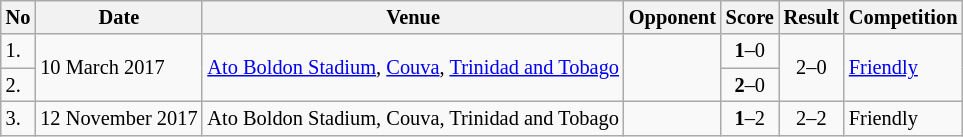<table class="wikitable" style="font-size:85%;">
<tr>
<th>No</th>
<th>Date</th>
<th>Venue</th>
<th>Opponent</th>
<th>Score</th>
<th>Result</th>
<th>Competition</th>
</tr>
<tr>
<td>1.</td>
<td rowspan="2">10 March 2017</td>
<td rowspan="2"><a href='#'>Ato Boldon Stadium</a>, <a href='#'>Couva</a>, <a href='#'>Trinidad and Tobago</a></td>
<td rowspan="2"></td>
<td align=center><strong>1</strong>–0</td>
<td rowspan="2" style="text-align:center">2–0</td>
<td rowspan="2"><a href='#'>Friendly</a></td>
</tr>
<tr>
<td>2.</td>
<td align=center><strong>2</strong>–0</td>
</tr>
<tr>
<td>3.</td>
<td>12 November 2017</td>
<td>Ato Boldon Stadium, Couva, Trinidad and Tobago</td>
<td></td>
<td align=center><strong>1</strong>–2</td>
<td align=center>2–2</td>
<td>Friendly</td>
</tr>
</table>
